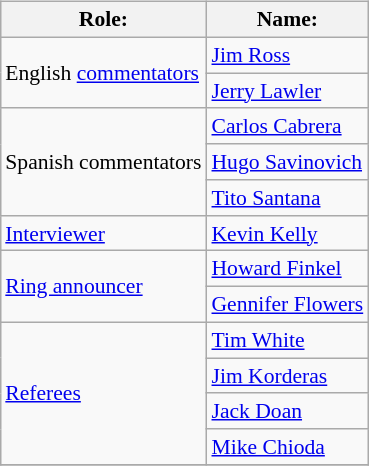<table class=wikitable style="font-size:90%; margin: 0.5em 0 0.5em 1em; float: right; clear: right;">
<tr>
<th>Role:</th>
<th>Name:</th>
</tr>
<tr>
<td rowspan="2">English <a href='#'>commentators</a></td>
<td><a href='#'>Jim Ross</a></td>
</tr>
<tr>
<td><a href='#'>Jerry Lawler</a></td>
</tr>
<tr>
<td rowspan="3">Spanish commentators</td>
<td><a href='#'>Carlos Cabrera</a></td>
</tr>
<tr>
<td><a href='#'>Hugo Savinovich</a></td>
</tr>
<tr>
<td><a href='#'>Tito Santana</a></td>
</tr>
<tr>
<td><a href='#'>Interviewer</a></td>
<td><a href='#'>Kevin Kelly</a></td>
</tr>
<tr>
<td rowspan="2"><a href='#'>Ring announcer</a></td>
<td><a href='#'>Howard Finkel</a></td>
</tr>
<tr>
<td><a href='#'>Gennifer Flowers</a> </td>
</tr>
<tr>
<td rowspan="4"><a href='#'>Referees</a></td>
<td><a href='#'>Tim White</a></td>
</tr>
<tr>
<td><a href='#'>Jim Korderas</a></td>
</tr>
<tr>
<td><a href='#'>Jack Doan</a></td>
</tr>
<tr>
<td><a href='#'>Mike Chioda</a></td>
</tr>
<tr>
</tr>
</table>
